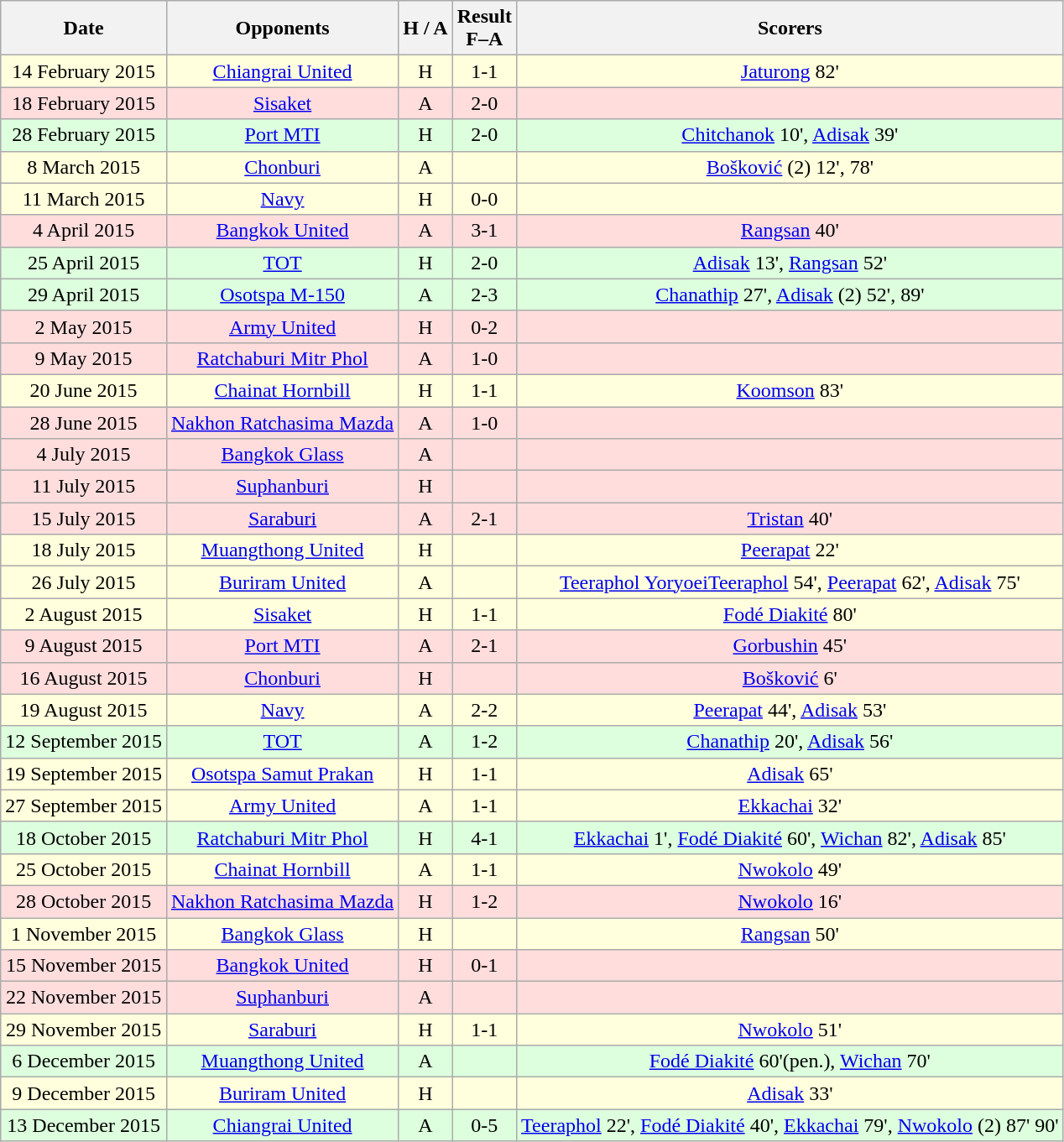<table class="wikitable" style="text-align:center">
<tr>
<th>Date</th>
<th>Opponents</th>
<th>H / A</th>
<th>Result<br>F–A</th>
<th>Scorers</th>
</tr>
<tr bgcolor="#ffffdd">
<td>14 February 2015</td>
<td><a href='#'>Chiangrai United</a></td>
<td>H</td>
<td>1-1</td>
<td><a href='#'>Jaturong</a> 82'</td>
</tr>
<tr bgcolor="#ffdddd">
<td>18 February 2015</td>
<td><a href='#'>Sisaket</a></td>
<td>A</td>
<td>2-0</td>
<td></td>
</tr>
<tr bgcolor="#ddffdd">
<td>28 February 2015</td>
<td><a href='#'>Port MTI</a></td>
<td>H</td>
<td>2-0</td>
<td><a href='#'>Chitchanok</a> 10', <a href='#'>Adisak</a> 39'</td>
</tr>
<tr bgcolor="#ffffdd">
<td>8 March 2015</td>
<td><a href='#'>Chonburi</a></td>
<td>A</td>
<td><br></td>
<td><a href='#'>Bošković</a> (2) 12', 78'</td>
</tr>
<tr bgcolor="#ffffdd">
<td>11 March 2015</td>
<td><a href='#'>Navy</a></td>
<td>H</td>
<td>0-0</td>
<td></td>
</tr>
<tr bgcolor="#ffdddd">
<td>4 April 2015</td>
<td><a href='#'>Bangkok United</a></td>
<td>A</td>
<td>3-1</td>
<td><a href='#'>Rangsan</a> 40'</td>
</tr>
<tr bgcolor="#ddffdd">
<td>25 April 2015</td>
<td><a href='#'>TOT</a></td>
<td>H</td>
<td>2-0</td>
<td><a href='#'>Adisak</a> 13', <a href='#'>Rangsan</a> 52'</td>
</tr>
<tr bgcolor="#ddffdd">
<td>29 April 2015</td>
<td><a href='#'>Osotspa M-150</a></td>
<td>A</td>
<td>2-3</td>
<td><a href='#'>Chanathip</a> 27', <a href='#'>Adisak</a> (2) 52', 89'</td>
</tr>
<tr bgcolor="#ffdddd">
<td>2 May 2015</td>
<td><a href='#'>Army United</a></td>
<td>H</td>
<td>0-2</td>
<td></td>
</tr>
<tr bgcolor="#ffdddd">
<td>9 May 2015</td>
<td><a href='#'>Ratchaburi Mitr Phol</a></td>
<td>A</td>
<td>1-0</td>
<td></td>
</tr>
<tr bgcolor="#ffffdd">
<td>20 June 2015</td>
<td><a href='#'>Chainat Hornbill</a></td>
<td>H</td>
<td>1-1</td>
<td><a href='#'>Koomson</a> 83'</td>
</tr>
<tr bgcolor="#ffdddd">
<td>28 June 2015</td>
<td><a href='#'>Nakhon Ratchasima Mazda</a></td>
<td>A</td>
<td>1-0</td>
<td></td>
</tr>
<tr bgcolor="#ffdddd">
<td>4 July 2015</td>
<td><a href='#'>Bangkok Glass</a></td>
<td>A</td>
<td><br></td>
<td></td>
</tr>
<tr bgcolor="#ffdddd">
<td>11 July 2015</td>
<td><a href='#'>Suphanburi</a></td>
<td>H</td>
<td><br></td>
<td></td>
</tr>
<tr bgcolor="#ffdddd">
<td>15 July 2015</td>
<td><a href='#'>Saraburi</a></td>
<td>A</td>
<td>2-1</td>
<td><a href='#'>Tristan</a> 40'</td>
</tr>
<tr bgcolor="#ffffdd">
<td>18 July 2015</td>
<td><a href='#'>Muangthong United</a></td>
<td>H</td>
<td><br></td>
<td><a href='#'>Peerapat</a> 22'</td>
</tr>
<tr bgcolor="#ffffdd">
<td>26 July 2015</td>
<td><a href='#'>Buriram United</a></td>
<td>A</td>
<td><br></td>
<td><a href='#'>Teeraphol YoryoeiTeeraphol</a> 54', <a href='#'>Peerapat</a> 62', <a href='#'>Adisak</a> 75'</td>
</tr>
<tr bgcolor="#ffffdd">
<td>2 August 2015</td>
<td><a href='#'>Sisaket</a></td>
<td>H</td>
<td>1-1</td>
<td><a href='#'>Fodé Diakité</a> 80'</td>
</tr>
<tr bgcolor="#ffdddd">
<td>9 August 2015</td>
<td><a href='#'>Port MTI</a></td>
<td>A</td>
<td>2-1</td>
<td><a href='#'>Gorbushin</a> 45'</td>
</tr>
<tr bgcolor="#ffdddd">
<td>16 August 2015</td>
<td><a href='#'>Chonburi</a></td>
<td>H</td>
<td><br></td>
<td><a href='#'>Bošković</a> 6'</td>
</tr>
<tr bgcolor="#ffffdd">
<td>19 August 2015</td>
<td><a href='#'>Navy</a></td>
<td>A</td>
<td>2-2</td>
<td><a href='#'>Peerapat</a> 44', <a href='#'>Adisak</a> 53'</td>
</tr>
<tr bgcolor="#ddffdd">
<td>12 September 2015</td>
<td><a href='#'>TOT</a></td>
<td>A</td>
<td>1-2</td>
<td><a href='#'>Chanathip</a> 20', <a href='#'>Adisak</a> 56'</td>
</tr>
<tr bgcolor="#ffffdd">
<td>19 September 2015</td>
<td><a href='#'>Osotspa Samut Prakan</a></td>
<td>H</td>
<td>1-1</td>
<td><a href='#'>Adisak</a> 65'</td>
</tr>
<tr bgcolor="#ffffdd">
<td>27 September 2015</td>
<td><a href='#'>Army United</a></td>
<td>A</td>
<td>1-1</td>
<td><a href='#'>Ekkachai</a> 32'</td>
</tr>
<tr bgcolor="#ddffdd">
<td>18 October 2015</td>
<td><a href='#'>Ratchaburi Mitr Phol</a></td>
<td>H</td>
<td>4-1</td>
<td><a href='#'>Ekkachai</a> 1', <a href='#'>Fodé Diakité</a> 60', <a href='#'>Wichan</a> 82', <a href='#'>Adisak</a> 85'</td>
</tr>
<tr bgcolor="#ffffdd">
<td>25 October 2015</td>
<td><a href='#'>Chainat Hornbill</a></td>
<td>A</td>
<td>1-1</td>
<td><a href='#'>Nwokolo</a> 49'</td>
</tr>
<tr bgcolor="#ffdddd">
<td>28 October 2015</td>
<td><a href='#'>Nakhon Ratchasima Mazda</a></td>
<td>H</td>
<td>1-2</td>
<td><a href='#'>Nwokolo</a> 16'</td>
</tr>
<tr bgcolor="#ffffdd">
<td>1 November 2015</td>
<td><a href='#'>Bangkok Glass</a></td>
<td>H</td>
<td><br></td>
<td><a href='#'>Rangsan</a> 50'</td>
</tr>
<tr bgcolor="#ffdddd">
<td>15 November 2015</td>
<td><a href='#'>Bangkok United</a></td>
<td>H</td>
<td>0-1</td>
<td></td>
</tr>
<tr bgcolor="#ffdddd">
<td>22 November 2015</td>
<td><a href='#'>Suphanburi</a></td>
<td>A</td>
<td><br></td>
<td></td>
</tr>
<tr bgcolor="#ffffdd">
<td>29 November 2015</td>
<td><a href='#'>Saraburi</a></td>
<td>H</td>
<td>1-1</td>
<td><a href='#'>Nwokolo</a> 51'</td>
</tr>
<tr bgcolor="#ddffdd">
<td>6 December 2015</td>
<td><a href='#'>Muangthong United</a></td>
<td>A</td>
<td><br></td>
<td><a href='#'>Fodé Diakité</a> 60'(pen.), <a href='#'>Wichan</a> 70'</td>
</tr>
<tr bgcolor="#ffffdd">
<td>9 December 2015</td>
<td><a href='#'>Buriram United</a></td>
<td>H</td>
<td><br></td>
<td><a href='#'>Adisak</a> 33'</td>
</tr>
<tr bgcolor="#ddffdd">
<td>13 December 2015</td>
<td><a href='#'>Chiangrai United</a></td>
<td>A</td>
<td>0-5</td>
<td><a href='#'>Teeraphol</a> 22', <a href='#'>Fodé Diakité</a> 40', <a href='#'>Ekkachai</a> 79', <a href='#'>Nwokolo</a> (2) 87' 90'</td>
</tr>
</table>
